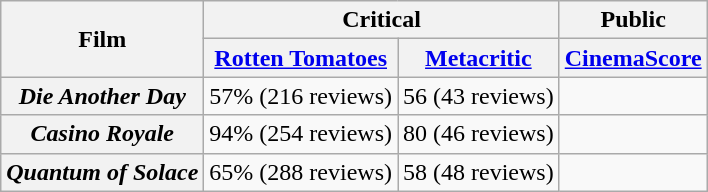<table class="wikitable plainrowheaders sortable">
<tr>
<th scope="col" rowspan="2">Film</th>
<th scope="col" colspan="2">Critical</th>
<th scope="col" colspan="1">Public</th>
</tr>
<tr>
<th scope="col"><a href='#'>Rotten Tomatoes</a></th>
<th scope="col"><a href='#'>Metacritic</a></th>
<th scope="col"><a href='#'>CinemaScore</a></th>
</tr>
<tr>
<th scope="row"><em>Die Another Day</em></th>
<td>57% (216 reviews)</td>
<td>56 (43 reviews)</td>
<td></td>
</tr>
<tr>
<th scope="row"><em>Casino Royale</em></th>
<td>94% (254 reviews)</td>
<td>80 (46 reviews)</td>
<td></td>
</tr>
<tr>
<th scope="row"><em>Quantum of Solace</em></th>
<td>65% (288 reviews)</td>
<td>58 (48 reviews)</td>
<td></td>
</tr>
</table>
